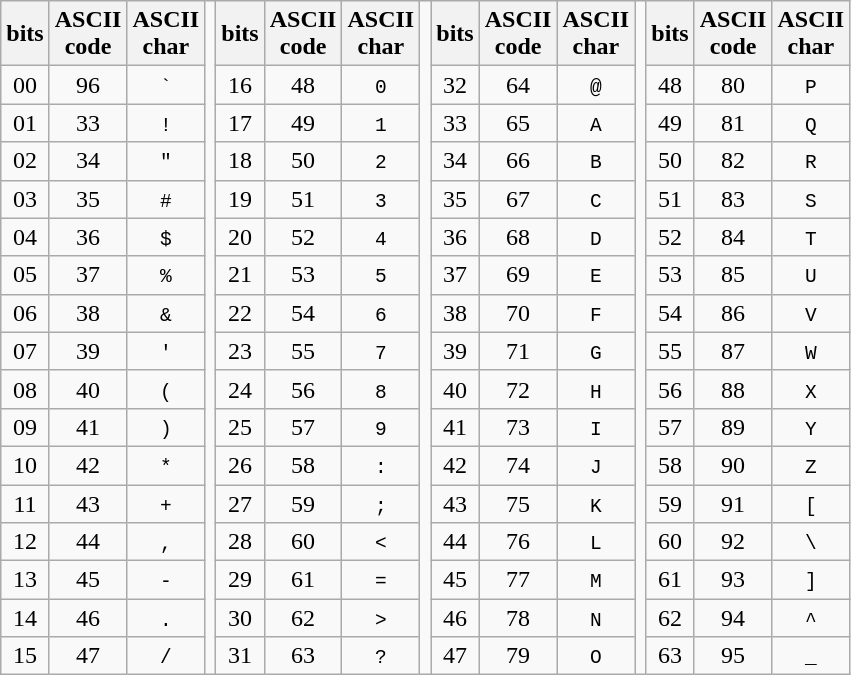<table class="wikitable" style="text-align:center">
<tr>
<th scope="col">bits</th>
<th scope="col">ASCII<br>code</th>
<th scope="col">ASCII<br>char</th>
<td rowspan="17"></td>
<th scope="col">bits</th>
<th scope="col">ASCII<br>code</th>
<th scope="col">ASCII<br>char</th>
<td rowspan="17"></td>
<th scope="col">bits</th>
<th scope="col">ASCII<br>code</th>
<th scope="col">ASCII<br>char</th>
<td rowspan="17"></td>
<th scope="col">bits</th>
<th scope="col">ASCII<br>code</th>
<th scope="col">ASCII<br>char</th>
</tr>
<tr>
<td>00</td>
<td>96</td>
<td><code>`</code></td>
<td>16</td>
<td>48</td>
<td><code>0</code></td>
<td>32</td>
<td>64</td>
<td><code>@</code></td>
<td>48</td>
<td>80</td>
<td><code>P</code></td>
</tr>
<tr>
<td>01</td>
<td>33</td>
<td><code>!</code></td>
<td>17</td>
<td>49</td>
<td><code>1</code></td>
<td>33</td>
<td>65</td>
<td><code>A</code></td>
<td>49</td>
<td>81</td>
<td><code>Q</code></td>
</tr>
<tr>
<td>02</td>
<td>34</td>
<td><code>"</code></td>
<td>18</td>
<td>50</td>
<td><code>2</code></td>
<td>34</td>
<td>66</td>
<td><code>B</code></td>
<td>50</td>
<td>82</td>
<td><code>R</code></td>
</tr>
<tr>
<td>03</td>
<td>35</td>
<td><code>#</code></td>
<td>19</td>
<td>51</td>
<td><code>3</code></td>
<td>35</td>
<td>67</td>
<td><code>C</code></td>
<td>51</td>
<td>83</td>
<td><code>S</code></td>
</tr>
<tr>
<td>04</td>
<td>36</td>
<td><code>$</code></td>
<td>20</td>
<td>52</td>
<td><code>4</code></td>
<td>36</td>
<td>68</td>
<td><code>D</code></td>
<td>52</td>
<td>84</td>
<td><code>T</code></td>
</tr>
<tr>
<td>05</td>
<td>37</td>
<td><code>%</code></td>
<td>21</td>
<td>53</td>
<td><code>5</code></td>
<td>37</td>
<td>69</td>
<td><code>E</code></td>
<td>53</td>
<td>85</td>
<td><code>U</code></td>
</tr>
<tr>
<td>06</td>
<td>38</td>
<td><code>&</code></td>
<td>22</td>
<td>54</td>
<td><code>6</code></td>
<td>38</td>
<td>70</td>
<td><code>F</code></td>
<td>54</td>
<td>86</td>
<td><code>V</code></td>
</tr>
<tr>
<td>07</td>
<td>39</td>
<td><code>'</code></td>
<td>23</td>
<td>55</td>
<td><code>7</code></td>
<td>39</td>
<td>71</td>
<td><code>G</code></td>
<td>55</td>
<td>87</td>
<td><code>W</code></td>
</tr>
<tr>
<td>08</td>
<td>40</td>
<td><code>(</code></td>
<td>24</td>
<td>56</td>
<td><code>8</code></td>
<td>40</td>
<td>72</td>
<td><code>H</code></td>
<td>56</td>
<td>88</td>
<td><code>X</code></td>
</tr>
<tr>
<td>09</td>
<td>41</td>
<td><code>)</code></td>
<td>25</td>
<td>57</td>
<td><code>9</code></td>
<td>41</td>
<td>73</td>
<td><code>I</code></td>
<td>57</td>
<td>89</td>
<td><code>Y</code></td>
</tr>
<tr>
<td>10</td>
<td>42</td>
<td><code>*</code></td>
<td>26</td>
<td>58</td>
<td><code>:</code></td>
<td>42</td>
<td>74</td>
<td><code>J</code></td>
<td>58</td>
<td>90</td>
<td><code>Z</code></td>
</tr>
<tr>
<td>11</td>
<td>43</td>
<td><code>+</code></td>
<td>27</td>
<td>59</td>
<td><code>;</code></td>
<td>43</td>
<td>75</td>
<td><code>K</code></td>
<td>59</td>
<td>91</td>
<td><code>[</code></td>
</tr>
<tr>
<td>12</td>
<td>44</td>
<td><code>,</code></td>
<td>28</td>
<td>60</td>
<td><code><</code></td>
<td>44</td>
<td>76</td>
<td><code>L</code></td>
<td>60</td>
<td>92</td>
<td><code>\</code></td>
</tr>
<tr>
<td>13</td>
<td>45</td>
<td><code>-</code></td>
<td>29</td>
<td>61</td>
<td><code>=</code></td>
<td>45</td>
<td>77</td>
<td><code>M</code></td>
<td>61</td>
<td>93</td>
<td><code>]</code></td>
</tr>
<tr>
<td>14</td>
<td>46</td>
<td><code>.</code></td>
<td>30</td>
<td>62</td>
<td><code>></code></td>
<td>46</td>
<td>78</td>
<td><code>N</code></td>
<td>62</td>
<td>94</td>
<td><code>^</code></td>
</tr>
<tr>
<td>15</td>
<td>47</td>
<td><code>/</code></td>
<td>31</td>
<td>63</td>
<td><code>?</code></td>
<td>47</td>
<td>79</td>
<td><code>O</code></td>
<td>63</td>
<td>95</td>
<td><code>_</code></td>
</tr>
</table>
